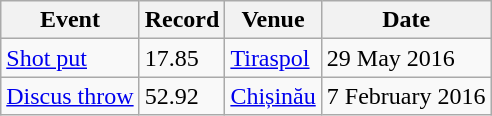<table class="wikitable">
<tr>
<th>Event</th>
<th>Record</th>
<th>Venue</th>
<th>Date</th>
</tr>
<tr>
<td><a href='#'>Shot put</a></td>
<td>17.85</td>
<td><a href='#'>Tiraspol</a></td>
<td>29 May 2016</td>
</tr>
<tr>
<td><a href='#'>Discus throw</a></td>
<td>52.92</td>
<td><a href='#'>Chișinău</a></td>
<td>7 February 2016</td>
</tr>
</table>
